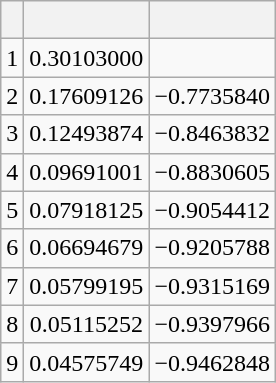<table class="wikitable" style="text-align: center;">
<tr>
<th></th>
<th><br></th>
<th></th>
</tr>
<tr>
<td>1</td>
<td>0.30103000</td>
<td></td>
</tr>
<tr>
<td>2</td>
<td>0.17609126</td>
<td>−0.7735840</td>
</tr>
<tr>
<td>3</td>
<td>0.12493874</td>
<td>−0.8463832</td>
</tr>
<tr>
<td>4</td>
<td>0.09691001</td>
<td>−0.8830605</td>
</tr>
<tr>
<td>5</td>
<td>0.07918125</td>
<td>−0.9054412</td>
</tr>
<tr>
<td>6</td>
<td>0.06694679</td>
<td>−0.9205788</td>
</tr>
<tr>
<td>7</td>
<td>0.05799195</td>
<td>−0.9315169</td>
</tr>
<tr>
<td>8</td>
<td>0.05115252</td>
<td>−0.9397966</td>
</tr>
<tr>
<td>9</td>
<td>0.04575749</td>
<td>−0.9462848</td>
</tr>
</table>
